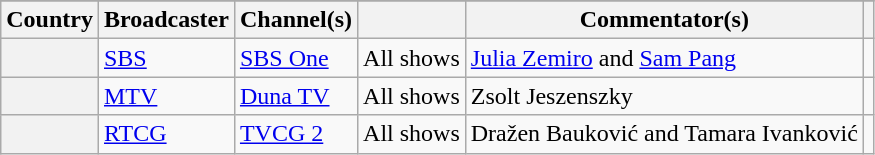<table class="wikitable plainrowheaders">
<tr>
</tr>
<tr>
<th scope="col">Country</th>
<th scope="col">Broadcaster</th>
<th scope="col">Channel(s)</th>
<th scope="col"></th>
<th scope="col">Commentator(s)</th>
<th scope="col"></th>
</tr>
<tr>
<th scope="row"></th>
<td><a href='#'>SBS</a></td>
<td><a href='#'>SBS One</a></td>
<td>All shows</td>
<td><a href='#'>Julia Zemiro</a> and <a href='#'>Sam Pang</a></td>
<td></td>
</tr>
<tr>
<th scope="row"></th>
<td><a href='#'>MTV</a></td>
<td><a href='#'>Duna TV</a></td>
<td>All shows</td>
<td>Zsolt Jeszenszky</td>
<td></td>
</tr>
<tr>
<th scope="row"></th>
<td><a href='#'>RTCG</a></td>
<td><a href='#'>TVCG 2</a></td>
<td>All shows</td>
<td>Dražen Bauković and Tamara Ivanković</td>
<td></td>
</tr>
</table>
